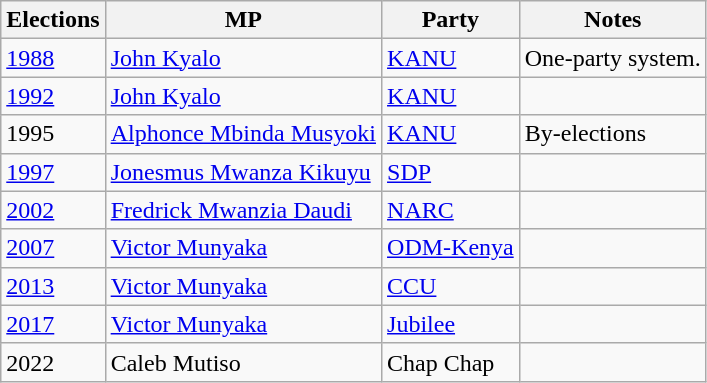<table class="wikitable mw-collapsible">
<tr>
<th>Elections</th>
<th>MP </th>
<th>Party</th>
<th>Notes</th>
</tr>
<tr>
<td><a href='#'>1988</a></td>
<td><a href='#'>John Kyalo</a></td>
<td><a href='#'>KANU</a></td>
<td>One-party system.</td>
</tr>
<tr>
<td><a href='#'>1992</a></td>
<td><a href='#'>John Kyalo</a></td>
<td><a href='#'>KANU</a></td>
<td></td>
</tr>
<tr>
<td>1995</td>
<td><a href='#'>Alphonce Mbinda Musyoki</a></td>
<td><a href='#'>KANU</a></td>
<td>By-elections</td>
</tr>
<tr>
<td><a href='#'>1997</a></td>
<td><a href='#'>Jonesmus Mwanza Kikuyu</a></td>
<td><a href='#'>SDP</a></td>
<td></td>
</tr>
<tr>
<td><a href='#'>2002</a></td>
<td><a href='#'>Fredrick Mwanzia Daudi</a></td>
<td><a href='#'>NARC</a></td>
<td></td>
</tr>
<tr>
<td><a href='#'>2007</a></td>
<td><a href='#'>Victor Munyaka</a></td>
<td><a href='#'>ODM-Kenya</a></td>
<td></td>
</tr>
<tr>
<td><a href='#'>2013</a></td>
<td><a href='#'>Victor Munyaka</a></td>
<td><a href='#'>CCU</a></td>
<td></td>
</tr>
<tr>
<td><a href='#'>2017</a></td>
<td><a href='#'>Victor Munyaka</a></td>
<td><a href='#'>Jubilee</a></td>
<td></td>
</tr>
<tr>
<td>2022</td>
<td>Caleb Mutiso</td>
<td>Chap Chap</td>
<td></td>
</tr>
</table>
